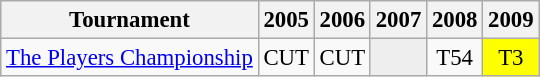<table class="wikitable" style="font-size:95%;text-align:center;">
<tr>
<th>Tournament</th>
<th>2005</th>
<th>2006</th>
<th>2007</th>
<th>2008</th>
<th>2009</th>
</tr>
<tr>
<td align=left><a href='#'>The Players Championship</a></td>
<td>CUT</td>
<td>CUT</td>
<td style="background:#eeeeee;"></td>
<td>T54</td>
<td style="background:yellow;">T3</td>
</tr>
</table>
